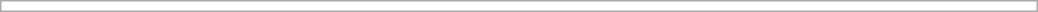<table style="border:1px #aaa solid; width:692px; margin-left:auto; margin-right:auto;">
<tr>
<td></td>
</tr>
</table>
